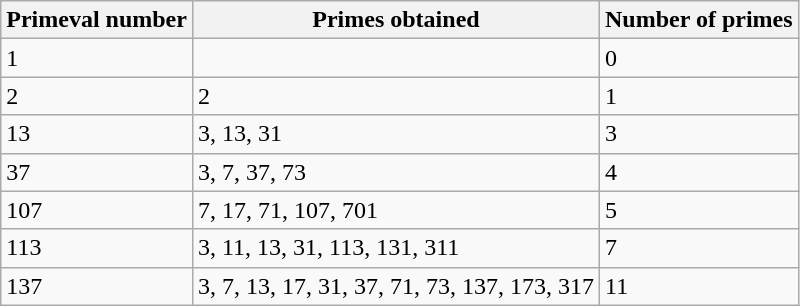<table class="wikitable">
<tr>
<th>Primeval number</th>
<th>Primes obtained</th>
<th>Number of primes</th>
</tr>
<tr>
<td>1</td>
<td></td>
<td>0</td>
</tr>
<tr>
<td>2</td>
<td>2</td>
<td>1</td>
</tr>
<tr>
<td>13</td>
<td>3, 13, 31</td>
<td>3</td>
</tr>
<tr>
<td>37</td>
<td>3, 7, 37, 73</td>
<td>4</td>
</tr>
<tr>
<td>107</td>
<td>7, 17, 71, 107, 701</td>
<td>5</td>
</tr>
<tr>
<td>113</td>
<td>3, 11, 13, 31, 113, 131, 311</td>
<td>7</td>
</tr>
<tr>
<td>137</td>
<td>3, 7, 13, 17, 31, 37, 71, 73, 137, 173, 317</td>
<td>11</td>
</tr>
</table>
